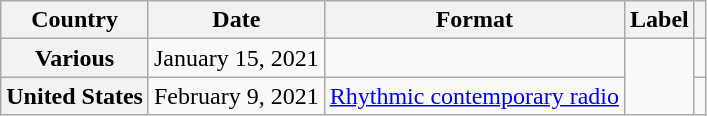<table class="wikitable plainrowheaders" border="1">
<tr>
<th scope="col">Country</th>
<th scope="col">Date</th>
<th scope="col">Format</th>
<th scope="col">Label</th>
<th scope="col"></th>
</tr>
<tr>
<th scope="row">Various</th>
<td>January 15, 2021</td>
<td></td>
<td rowspan="2"></td>
<td align="center"></td>
</tr>
<tr>
<th scope="row">United States</th>
<td>February 9, 2021</td>
<td><a href='#'>Rhythmic contemporary radio</a></td>
<td align="center"></td>
</tr>
</table>
